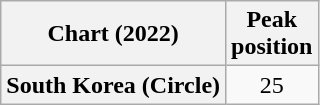<table class="wikitable plainrowheaders" style="text-align:center">
<tr>
<th scope="col">Chart (2022)</th>
<th scope="col">Peak<br>position</th>
</tr>
<tr>
<th scope="row">South Korea (Circle)</th>
<td>25</td>
</tr>
</table>
